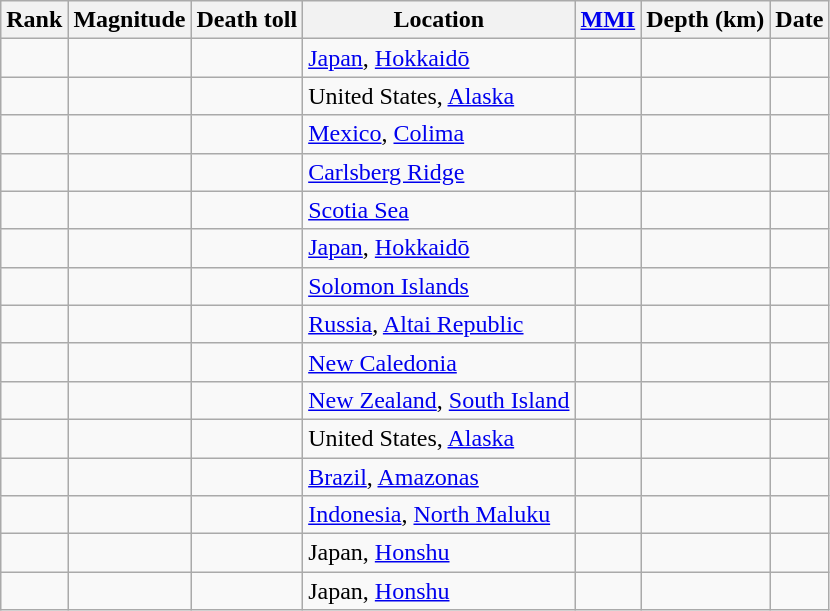<table class="sortable wikitable" style="font-size:100%;">
<tr>
<th>Rank</th>
<th>Magnitude</th>
<th>Death toll</th>
<th>Location</th>
<th><a href='#'>MMI</a></th>
<th>Depth (km)</th>
<th>Date</th>
</tr>
<tr>
<td></td>
<td></td>
<td></td>
<td> <a href='#'>Japan</a>, <a href='#'>Hokkaidō</a></td>
<td></td>
<td></td>
<td></td>
</tr>
<tr>
<td></td>
<td></td>
<td></td>
<td> United States, <a href='#'>Alaska</a></td>
<td></td>
<td></td>
<td></td>
</tr>
<tr>
<td></td>
<td></td>
<td></td>
<td> <a href='#'>Mexico</a>, <a href='#'>Colima</a></td>
<td></td>
<td></td>
<td></td>
</tr>
<tr>
<td></td>
<td></td>
<td></td>
<td><a href='#'>Carlsberg Ridge</a></td>
<td></td>
<td></td>
<td></td>
</tr>
<tr>
<td></td>
<td></td>
<td></td>
<td><a href='#'>Scotia Sea</a></td>
<td></td>
<td></td>
<td></td>
</tr>
<tr>
<td></td>
<td></td>
<td></td>
<td> <a href='#'>Japan</a>, <a href='#'>Hokkaidō</a></td>
<td></td>
<td></td>
<td></td>
</tr>
<tr>
<td></td>
<td></td>
<td></td>
<td> <a href='#'>Solomon Islands</a></td>
<td></td>
<td></td>
<td></td>
</tr>
<tr>
<td></td>
<td></td>
<td></td>
<td> <a href='#'>Russia</a>, <a href='#'>Altai Republic</a></td>
<td></td>
<td></td>
<td></td>
</tr>
<tr>
<td></td>
<td></td>
<td></td>
<td> <a href='#'>New Caledonia</a></td>
<td></td>
<td></td>
<td></td>
</tr>
<tr>
<td></td>
<td></td>
<td></td>
<td> <a href='#'>New Zealand</a>, <a href='#'>South Island</a></td>
<td></td>
<td></td>
<td></td>
</tr>
<tr>
<td></td>
<td></td>
<td></td>
<td> United States, <a href='#'>Alaska</a></td>
<td></td>
<td></td>
<td></td>
</tr>
<tr>
<td></td>
<td></td>
<td></td>
<td> <a href='#'>Brazil</a>, <a href='#'>Amazonas</a></td>
<td></td>
<td></td>
<td></td>
</tr>
<tr>
<td></td>
<td></td>
<td></td>
<td> <a href='#'>Indonesia</a>, <a href='#'>North Maluku</a></td>
<td></td>
<td></td>
<td></td>
</tr>
<tr>
<td></td>
<td></td>
<td></td>
<td> Japan, <a href='#'>Honshu</a></td>
<td></td>
<td></td>
<td></td>
</tr>
<tr>
<td></td>
<td></td>
<td></td>
<td> Japan, <a href='#'>Honshu</a></td>
<td></td>
<td></td>
<td></td>
</tr>
</table>
